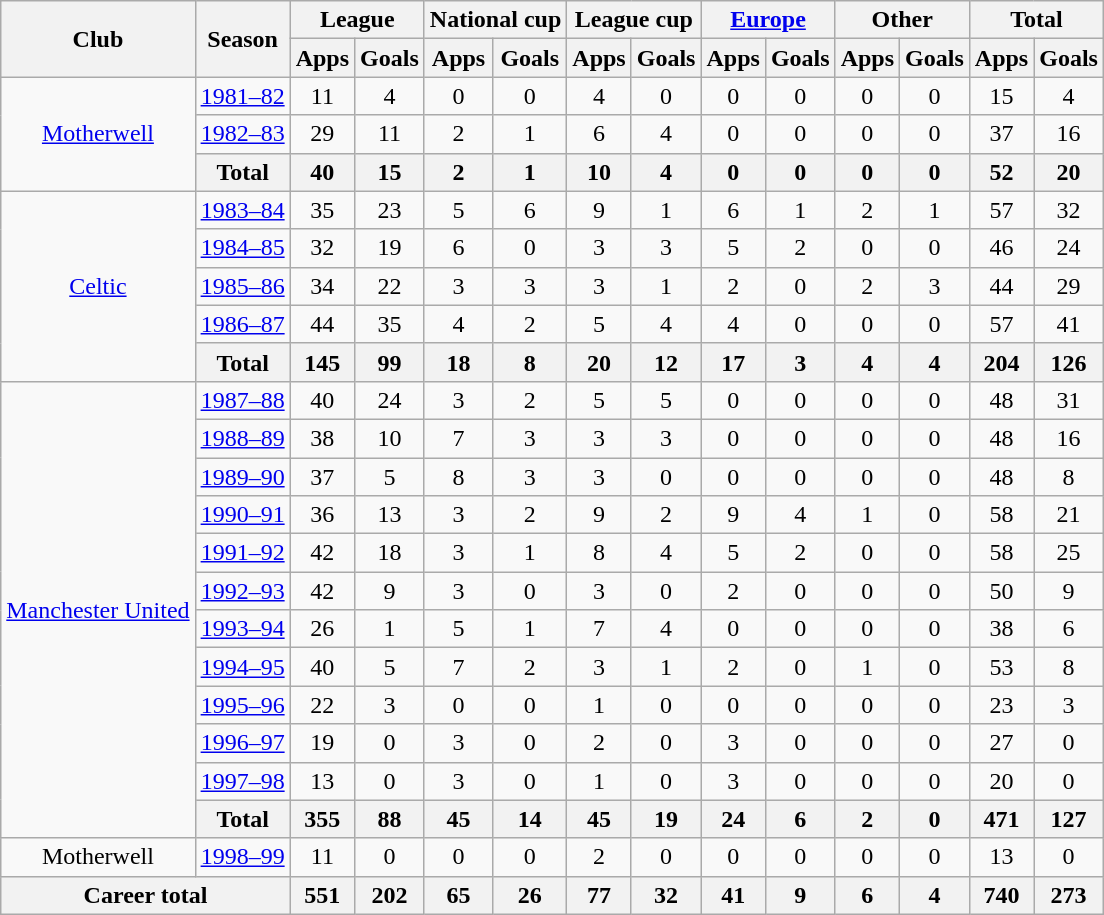<table class="wikitable" style="text-align:center">
<tr>
<th rowspan="2">Club</th>
<th rowspan="2">Season</th>
<th colspan="2">League</th>
<th colspan="2">National cup</th>
<th colspan="2">League cup</th>
<th colspan="2"><a href='#'>Europe</a></th>
<th colspan="2">Other</th>
<th colspan="2">Total</th>
</tr>
<tr>
<th>Apps</th>
<th>Goals</th>
<th>Apps</th>
<th>Goals</th>
<th>Apps</th>
<th>Goals</th>
<th>Apps</th>
<th>Goals</th>
<th>Apps</th>
<th>Goals</th>
<th>Apps</th>
<th>Goals</th>
</tr>
<tr>
<td rowspan="3"><a href='#'>Motherwell</a></td>
<td><a href='#'>1981–82</a></td>
<td>11</td>
<td>4</td>
<td>0</td>
<td>0</td>
<td>4</td>
<td>0</td>
<td>0</td>
<td>0</td>
<td>0</td>
<td>0</td>
<td>15</td>
<td>4</td>
</tr>
<tr>
<td><a href='#'>1982–83</a></td>
<td>29</td>
<td>11</td>
<td>2</td>
<td>1</td>
<td>6</td>
<td>4</td>
<td>0</td>
<td>0</td>
<td>0</td>
<td>0</td>
<td>37</td>
<td>16</td>
</tr>
<tr>
<th>Total</th>
<th>40</th>
<th>15</th>
<th>2</th>
<th>1</th>
<th>10</th>
<th>4</th>
<th>0</th>
<th>0</th>
<th>0</th>
<th>0</th>
<th>52</th>
<th>20</th>
</tr>
<tr>
<td rowspan="5"><a href='#'>Celtic</a></td>
<td><a href='#'>1983–84</a></td>
<td>35</td>
<td>23</td>
<td>5</td>
<td>6</td>
<td>9</td>
<td>1</td>
<td>6</td>
<td>1</td>
<td>2</td>
<td>1</td>
<td>57</td>
<td>32</td>
</tr>
<tr>
<td><a href='#'>1984–85</a></td>
<td>32</td>
<td>19</td>
<td>6</td>
<td>0</td>
<td>3</td>
<td>3</td>
<td>5</td>
<td>2</td>
<td>0</td>
<td>0</td>
<td>46</td>
<td>24</td>
</tr>
<tr>
<td><a href='#'>1985–86</a></td>
<td>34</td>
<td>22</td>
<td>3</td>
<td>3</td>
<td>3</td>
<td>1</td>
<td>2</td>
<td>0</td>
<td>2</td>
<td>3</td>
<td>44</td>
<td>29</td>
</tr>
<tr>
<td><a href='#'>1986–87</a></td>
<td>44</td>
<td>35</td>
<td>4</td>
<td>2</td>
<td>5</td>
<td>4</td>
<td>4</td>
<td>0</td>
<td>0</td>
<td>0</td>
<td>57</td>
<td>41</td>
</tr>
<tr>
<th>Total</th>
<th>145</th>
<th>99</th>
<th>18</th>
<th>8</th>
<th>20</th>
<th>12</th>
<th>17</th>
<th>3</th>
<th>4</th>
<th>4</th>
<th>204</th>
<th>126</th>
</tr>
<tr>
<td rowspan="12"><a href='#'>Manchester United</a></td>
<td><a href='#'>1987–88</a></td>
<td>40</td>
<td>24</td>
<td>3</td>
<td>2</td>
<td>5</td>
<td>5</td>
<td>0</td>
<td>0</td>
<td>0</td>
<td>0</td>
<td>48</td>
<td>31</td>
</tr>
<tr>
<td><a href='#'>1988–89</a></td>
<td>38</td>
<td>10</td>
<td>7</td>
<td>3</td>
<td>3</td>
<td>3</td>
<td>0</td>
<td>0</td>
<td>0</td>
<td>0</td>
<td>48</td>
<td>16</td>
</tr>
<tr>
<td><a href='#'>1989–90</a></td>
<td>37</td>
<td>5</td>
<td>8</td>
<td>3</td>
<td>3</td>
<td>0</td>
<td>0</td>
<td>0</td>
<td>0</td>
<td>0</td>
<td>48</td>
<td>8</td>
</tr>
<tr>
<td><a href='#'>1990–91</a></td>
<td>36</td>
<td>13</td>
<td>3</td>
<td>2</td>
<td>9</td>
<td>2</td>
<td>9</td>
<td>4</td>
<td>1</td>
<td>0</td>
<td>58</td>
<td>21</td>
</tr>
<tr>
<td><a href='#'>1991–92</a></td>
<td>42</td>
<td>18</td>
<td>3</td>
<td>1</td>
<td>8</td>
<td>4</td>
<td>5</td>
<td>2</td>
<td>0</td>
<td>0</td>
<td>58</td>
<td>25</td>
</tr>
<tr>
<td><a href='#'>1992–93</a></td>
<td>42</td>
<td>9</td>
<td>3</td>
<td>0</td>
<td>3</td>
<td>0</td>
<td>2</td>
<td>0</td>
<td>0</td>
<td>0</td>
<td>50</td>
<td>9</td>
</tr>
<tr>
<td><a href='#'>1993–94</a></td>
<td>26</td>
<td>1</td>
<td>5</td>
<td>1</td>
<td>7</td>
<td>4</td>
<td>0</td>
<td>0</td>
<td>0</td>
<td>0</td>
<td>38</td>
<td>6</td>
</tr>
<tr>
<td><a href='#'>1994–95</a></td>
<td>40</td>
<td>5</td>
<td>7</td>
<td>2</td>
<td>3</td>
<td>1</td>
<td>2</td>
<td>0</td>
<td>1</td>
<td>0</td>
<td>53</td>
<td>8</td>
</tr>
<tr>
<td><a href='#'>1995–96</a></td>
<td>22</td>
<td>3</td>
<td>0</td>
<td>0</td>
<td>1</td>
<td>0</td>
<td>0</td>
<td>0</td>
<td>0</td>
<td>0</td>
<td>23</td>
<td>3</td>
</tr>
<tr>
<td><a href='#'>1996–97</a></td>
<td>19</td>
<td>0</td>
<td>3</td>
<td>0</td>
<td>2</td>
<td>0</td>
<td>3</td>
<td>0</td>
<td>0</td>
<td>0</td>
<td>27</td>
<td>0</td>
</tr>
<tr>
<td><a href='#'>1997–98</a></td>
<td>13</td>
<td>0</td>
<td>3</td>
<td>0</td>
<td>1</td>
<td>0</td>
<td>3</td>
<td>0</td>
<td>0</td>
<td>0</td>
<td>20</td>
<td>0</td>
</tr>
<tr>
<th>Total</th>
<th>355</th>
<th>88</th>
<th>45</th>
<th>14</th>
<th>45</th>
<th>19</th>
<th>24</th>
<th>6</th>
<th>2</th>
<th>0</th>
<th>471</th>
<th>127</th>
</tr>
<tr>
<td>Motherwell</td>
<td><a href='#'>1998–99</a></td>
<td>11</td>
<td>0</td>
<td>0</td>
<td>0</td>
<td>2</td>
<td>0</td>
<td>0</td>
<td>0</td>
<td>0</td>
<td>0</td>
<td>13</td>
<td>0</td>
</tr>
<tr>
<th colspan="2">Career total</th>
<th>551</th>
<th>202</th>
<th>65</th>
<th>26</th>
<th>77</th>
<th>32</th>
<th>41</th>
<th>9</th>
<th>6</th>
<th>4</th>
<th>740</th>
<th>273</th>
</tr>
</table>
